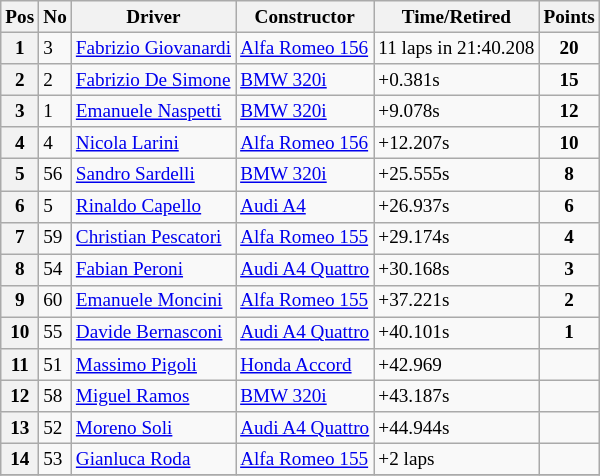<table class="wikitable" style="font-size: 80%;">
<tr>
<th>Pos</th>
<th>No</th>
<th>Driver</th>
<th>Constructor</th>
<th>Time/Retired</th>
<th>Points</th>
</tr>
<tr>
<th>1</th>
<td>3</td>
<td> <a href='#'>Fabrizio Giovanardi</a></td>
<td><a href='#'>Alfa Romeo 156</a></td>
<td>11 laps in 21:40.208</td>
<td align=center><strong>20</strong></td>
</tr>
<tr>
<th>2</th>
<td>2</td>
<td> <a href='#'>Fabrizio De Simone</a></td>
<td><a href='#'>BMW 320i</a></td>
<td>+0.381s</td>
<td align=center><strong>15</strong></td>
</tr>
<tr>
<th>3</th>
<td>1</td>
<td> <a href='#'>Emanuele Naspetti</a></td>
<td><a href='#'>BMW 320i</a></td>
<td>+9.078s</td>
<td align=center><strong>12</strong></td>
</tr>
<tr>
<th>4</th>
<td>4</td>
<td> <a href='#'>Nicola Larini</a></td>
<td><a href='#'>Alfa Romeo 156</a></td>
<td>+12.207s</td>
<td align=center><strong>10</strong></td>
</tr>
<tr>
<th>5</th>
<td>56</td>
<td> <a href='#'>Sandro Sardelli</a></td>
<td><a href='#'>BMW 320i</a></td>
<td>+25.555s</td>
<td align=center><strong>8</strong></td>
</tr>
<tr>
<th>6</th>
<td>5</td>
<td> <a href='#'>Rinaldo Capello</a></td>
<td><a href='#'>Audi A4</a></td>
<td>+26.937s</td>
<td align=center><strong>6</strong></td>
</tr>
<tr>
<th>7</th>
<td>59</td>
<td> <a href='#'>Christian Pescatori</a></td>
<td><a href='#'>Alfa Romeo 155</a></td>
<td>+29.174s</td>
<td align=center><strong>4</strong></td>
</tr>
<tr>
<th>8</th>
<td>54</td>
<td> <a href='#'>Fabian Peroni</a></td>
<td><a href='#'>Audi A4 Quattro</a></td>
<td>+30.168s</td>
<td align=center><strong>3</strong></td>
</tr>
<tr>
<th>9</th>
<td>60</td>
<td> <a href='#'>Emanuele Moncini</a></td>
<td><a href='#'>Alfa Romeo 155</a></td>
<td>+37.221s</td>
<td align=center><strong>2</strong></td>
</tr>
<tr>
<th>10</th>
<td>55</td>
<td> <a href='#'>Davide Bernasconi</a></td>
<td><a href='#'>Audi A4 Quattro</a></td>
<td>+40.101s</td>
<td align=center><strong>1</strong></td>
</tr>
<tr>
<th>11</th>
<td>51</td>
<td> <a href='#'>Massimo Pigoli</a></td>
<td><a href='#'>Honda Accord</a></td>
<td>+42.969</td>
<td></td>
</tr>
<tr>
<th>12</th>
<td>58</td>
<td> <a href='#'>Miguel Ramos</a></td>
<td><a href='#'>BMW 320i</a></td>
<td>+43.187s</td>
<td></td>
</tr>
<tr>
<th>13</th>
<td>52</td>
<td> <a href='#'>Moreno Soli</a></td>
<td><a href='#'>Audi A4 Quattro</a></td>
<td>+44.944s</td>
<td></td>
</tr>
<tr>
<th>14</th>
<td>53</td>
<td> <a href='#'>Gianluca Roda</a></td>
<td><a href='#'>Alfa Romeo 155</a></td>
<td>+2 laps</td>
<td></td>
</tr>
<tr>
</tr>
</table>
